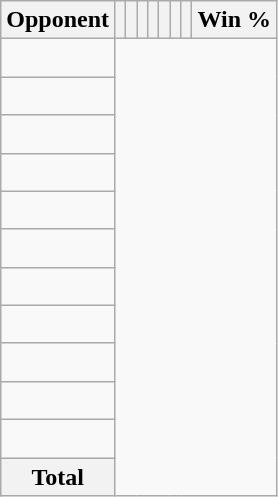<table class="wikitable sortable collapsible collapsed" style="text-align: center;">
<tr>
<th>Opponent</th>
<th></th>
<th></th>
<th></th>
<th></th>
<th></th>
<th></th>
<th></th>
<th>Win %</th>
</tr>
<tr>
<td align="left"><br></td>
</tr>
<tr>
<td align="left"><br></td>
</tr>
<tr>
<td align="left"><br></td>
</tr>
<tr>
<td align="left"><br></td>
</tr>
<tr>
<td align="left"><br></td>
</tr>
<tr>
<td align="left"><br></td>
</tr>
<tr>
<td align="left"><br></td>
</tr>
<tr>
<td align="left"><br></td>
</tr>
<tr>
<td align="left"><br></td>
</tr>
<tr>
<td align="left"><br></td>
</tr>
<tr>
<td align="left"><br></td>
</tr>
<tr class="sortbottom">
<th>Total<br></th>
</tr>
</table>
